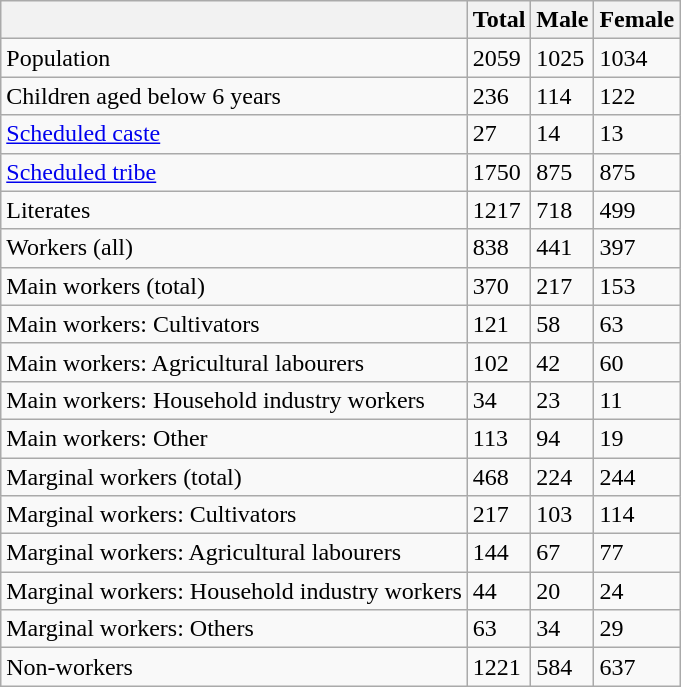<table class="wikitable sortable">
<tr>
<th></th>
<th>Total</th>
<th>Male</th>
<th>Female</th>
</tr>
<tr>
<td>Population</td>
<td>2059</td>
<td>1025</td>
<td>1034</td>
</tr>
<tr>
<td>Children aged below 6 years</td>
<td>236</td>
<td>114</td>
<td>122</td>
</tr>
<tr>
<td><a href='#'>Scheduled caste</a></td>
<td>27</td>
<td>14</td>
<td>13</td>
</tr>
<tr>
<td><a href='#'>Scheduled tribe</a></td>
<td>1750</td>
<td>875</td>
<td>875</td>
</tr>
<tr>
<td>Literates</td>
<td>1217</td>
<td>718</td>
<td>499</td>
</tr>
<tr>
<td>Workers (all)</td>
<td>838</td>
<td>441</td>
<td>397</td>
</tr>
<tr>
<td>Main workers (total)</td>
<td>370</td>
<td>217</td>
<td>153</td>
</tr>
<tr>
<td>Main workers: Cultivators</td>
<td>121</td>
<td>58</td>
<td>63</td>
</tr>
<tr>
<td>Main workers: Agricultural labourers</td>
<td>102</td>
<td>42</td>
<td>60</td>
</tr>
<tr>
<td>Main workers: Household industry workers</td>
<td>34</td>
<td>23</td>
<td>11</td>
</tr>
<tr>
<td>Main workers: Other</td>
<td>113</td>
<td>94</td>
<td>19</td>
</tr>
<tr>
<td>Marginal workers (total)</td>
<td>468</td>
<td>224</td>
<td>244</td>
</tr>
<tr>
<td>Marginal workers: Cultivators</td>
<td>217</td>
<td>103</td>
<td>114</td>
</tr>
<tr>
<td>Marginal workers: Agricultural labourers</td>
<td>144</td>
<td>67</td>
<td>77</td>
</tr>
<tr>
<td>Marginal workers: Household industry workers</td>
<td>44</td>
<td>20</td>
<td>24</td>
</tr>
<tr>
<td>Marginal workers: Others</td>
<td>63</td>
<td>34</td>
<td>29</td>
</tr>
<tr>
<td>Non-workers</td>
<td>1221</td>
<td>584</td>
<td>637</td>
</tr>
</table>
